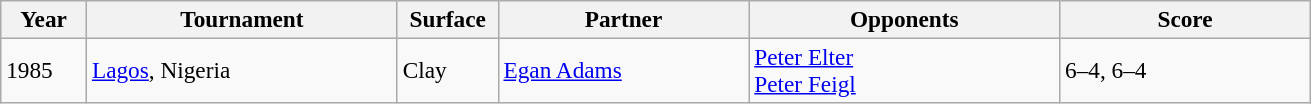<table class="sortable wikitable" style=font-size:97%>
<tr>
<th width=50>Year</th>
<th width=200>Tournament</th>
<th width=60>Surface</th>
<th width=160>Partner</th>
<th width=200>Opponents</th>
<th width=160>Score</th>
</tr>
<tr>
<td>1985</td>
<td><a href='#'>Lagos</a>, Nigeria</td>
<td>Clay</td>
<td> <a href='#'>Egan Adams</a></td>
<td> <a href='#'>Peter Elter</a><br> <a href='#'>Peter Feigl</a></td>
<td>6–4, 6–4</td>
</tr>
</table>
